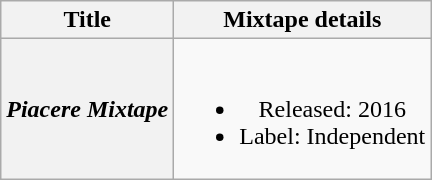<table class="wikitable plainrowheaders" style="text-align:center;">
<tr>
<th scope="col">Title</th>
<th scope="col">Mixtape details</th>
</tr>
<tr>
<th scope="row"><em>Piacere Mixtape</em></th>
<td><br><ul><li>Released: 2016</li><li>Label: Independent</li></ul></td>
</tr>
</table>
